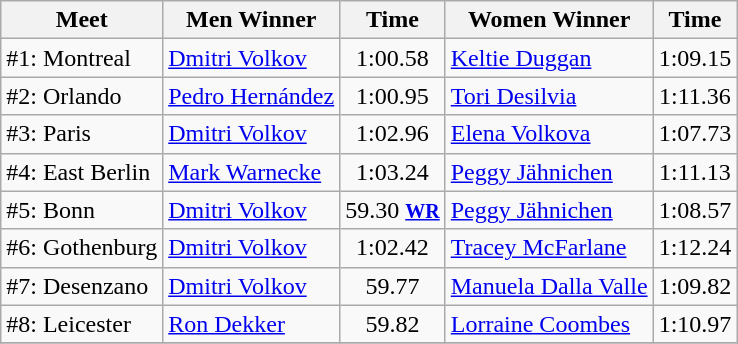<table class=wikitable>
<tr>
<th>Meet</th>
<th>Men Winner</th>
<th>Time</th>
<th>Women Winner</th>
<th>Time</th>
</tr>
<tr>
<td>#1: Montreal</td>
<td> <a href='#'>Dmitri Volkov</a></td>
<td align=center>1:00.58</td>
<td> <a href='#'>Keltie Duggan</a></td>
<td align=center>1:09.15</td>
</tr>
<tr>
<td>#2: Orlando</td>
<td> <a href='#'>Pedro Hernández</a></td>
<td align=center>1:00.95</td>
<td> <a href='#'>Tori Desilvia</a></td>
<td align=center>1:11.36</td>
</tr>
<tr>
<td>#3: Paris</td>
<td> <a href='#'>Dmitri Volkov</a></td>
<td align=center>1:02.96</td>
<td> <a href='#'>Elena Volkova</a></td>
<td align=center>1:07.73</td>
</tr>
<tr>
<td>#4: East Berlin</td>
<td> <a href='#'>Mark Warnecke</a></td>
<td align=center>1:03.24</td>
<td> <a href='#'>Peggy Jähnichen</a></td>
<td align=center>1:11.13</td>
</tr>
<tr>
<td>#5: Bonn</td>
<td> <a href='#'>Dmitri Volkov</a></td>
<td align=center>59.30 <small><a href='#'><strong>WR</strong></a></small></td>
<td> <a href='#'>Peggy Jähnichen</a></td>
<td align=center>1:08.57</td>
</tr>
<tr>
<td>#6: Gothenburg</td>
<td> <a href='#'>Dmitri Volkov</a></td>
<td align=center>1:02.42</td>
<td> <a href='#'>Tracey McFarlane</a></td>
<td align=center>1:12.24</td>
</tr>
<tr>
<td>#7: Desenzano</td>
<td> <a href='#'>Dmitri Volkov</a></td>
<td align=center>59.77</td>
<td> <a href='#'>Manuela Dalla Valle</a></td>
<td align=center>1:09.82</td>
</tr>
<tr>
<td>#8: Leicester</td>
<td> <a href='#'>Ron Dekker</a></td>
<td align=center>59.82</td>
<td> <a href='#'>Lorraine Coombes</a></td>
<td align=center>1:10.97</td>
</tr>
<tr>
</tr>
</table>
